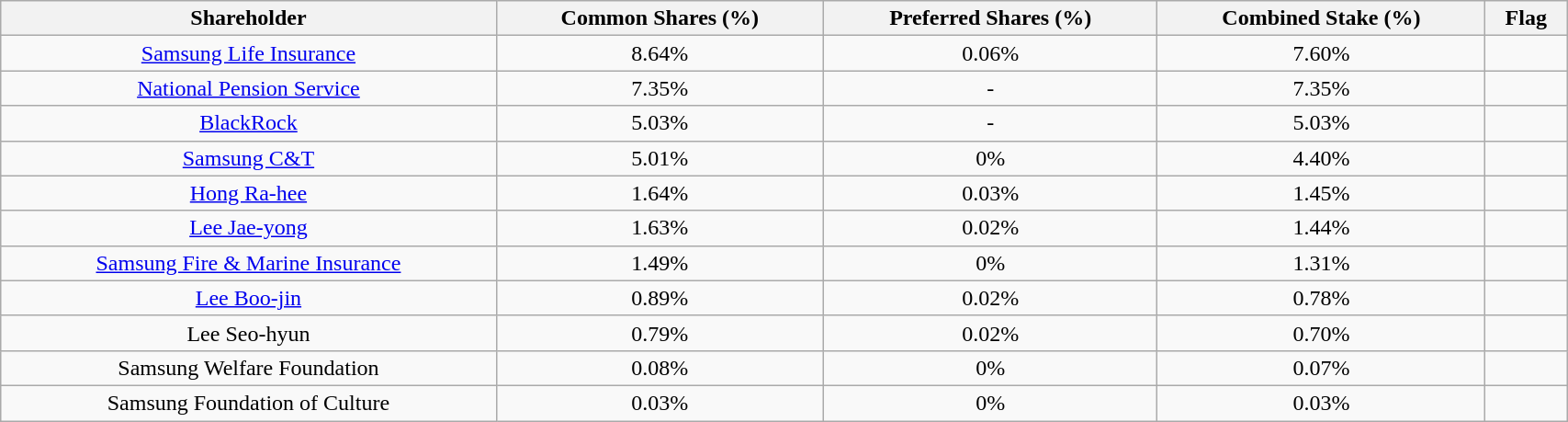<table class="wikitable" style="text-align:center; width:90%;">
<tr>
<th>Shareholder</th>
<th>Common Shares (%)</th>
<th>Preferred Shares (%)</th>
<th>Combined Stake (%)</th>
<th>Flag</th>
</tr>
<tr>
<td><a href='#'>Samsung Life Insurance</a></td>
<td>8.64%</td>
<td>0.06%</td>
<td>7.60%</td>
<td></td>
</tr>
<tr>
<td><a href='#'>National Pension Service</a></td>
<td>7.35%</td>
<td>-</td>
<td>7.35%</td>
<td></td>
</tr>
<tr>
<td><a href='#'>BlackRock</a></td>
<td>5.03%</td>
<td>-</td>
<td>5.03%</td>
<td></td>
</tr>
<tr>
<td><a href='#'>Samsung C&T</a></td>
<td>5.01%</td>
<td>0%</td>
<td>4.40%</td>
<td></td>
</tr>
<tr>
<td><a href='#'>Hong Ra-hee</a></td>
<td>1.64%</td>
<td>0.03%</td>
<td>1.45%</td>
<td></td>
</tr>
<tr>
<td><a href='#'>Lee Jae-yong</a></td>
<td>1.63%</td>
<td>0.02%</td>
<td>1.44%</td>
<td></td>
</tr>
<tr>
<td><a href='#'>Samsung Fire & Marine Insurance</a></td>
<td>1.49%</td>
<td>0%</td>
<td>1.31%</td>
<td></td>
</tr>
<tr>
<td><a href='#'>Lee Boo-jin</a></td>
<td>0.89%</td>
<td>0.02%</td>
<td>0.78%</td>
<td></td>
</tr>
<tr>
<td>Lee Seo-hyun</td>
<td>0.79%</td>
<td>0.02%</td>
<td>0.70%</td>
<td></td>
</tr>
<tr>
<td>Samsung Welfare Foundation</td>
<td>0.08%</td>
<td>0%</td>
<td>0.07%</td>
<td></td>
</tr>
<tr>
<td>Samsung Foundation of Culture</td>
<td>0.03%</td>
<td>0%</td>
<td>0.03%</td>
<td></td>
</tr>
</table>
